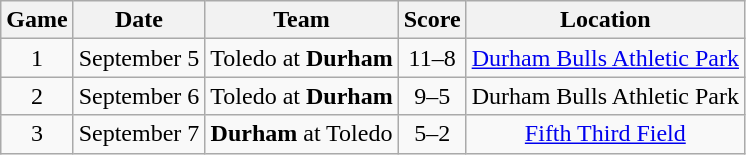<table class="wikitable" style="text-align:center">
<tr>
<th>Game</th>
<th>Date</th>
<th>Team</th>
<th>Score</th>
<th>Location</th>
</tr>
<tr>
<td>1</td>
<td>September 5</td>
<td>Toledo at <strong>Durham</strong></td>
<td>11–8</td>
<td><a href='#'>Durham Bulls Athletic Park</a></td>
</tr>
<tr>
<td>2</td>
<td>September 6</td>
<td>Toledo at <strong>Durham</strong></td>
<td>9–5</td>
<td>Durham Bulls Athletic Park</td>
</tr>
<tr>
<td>3</td>
<td>September 7</td>
<td><strong>Durham</strong> at Toledo</td>
<td>5–2</td>
<td><a href='#'>Fifth Third Field</a></td>
</tr>
</table>
